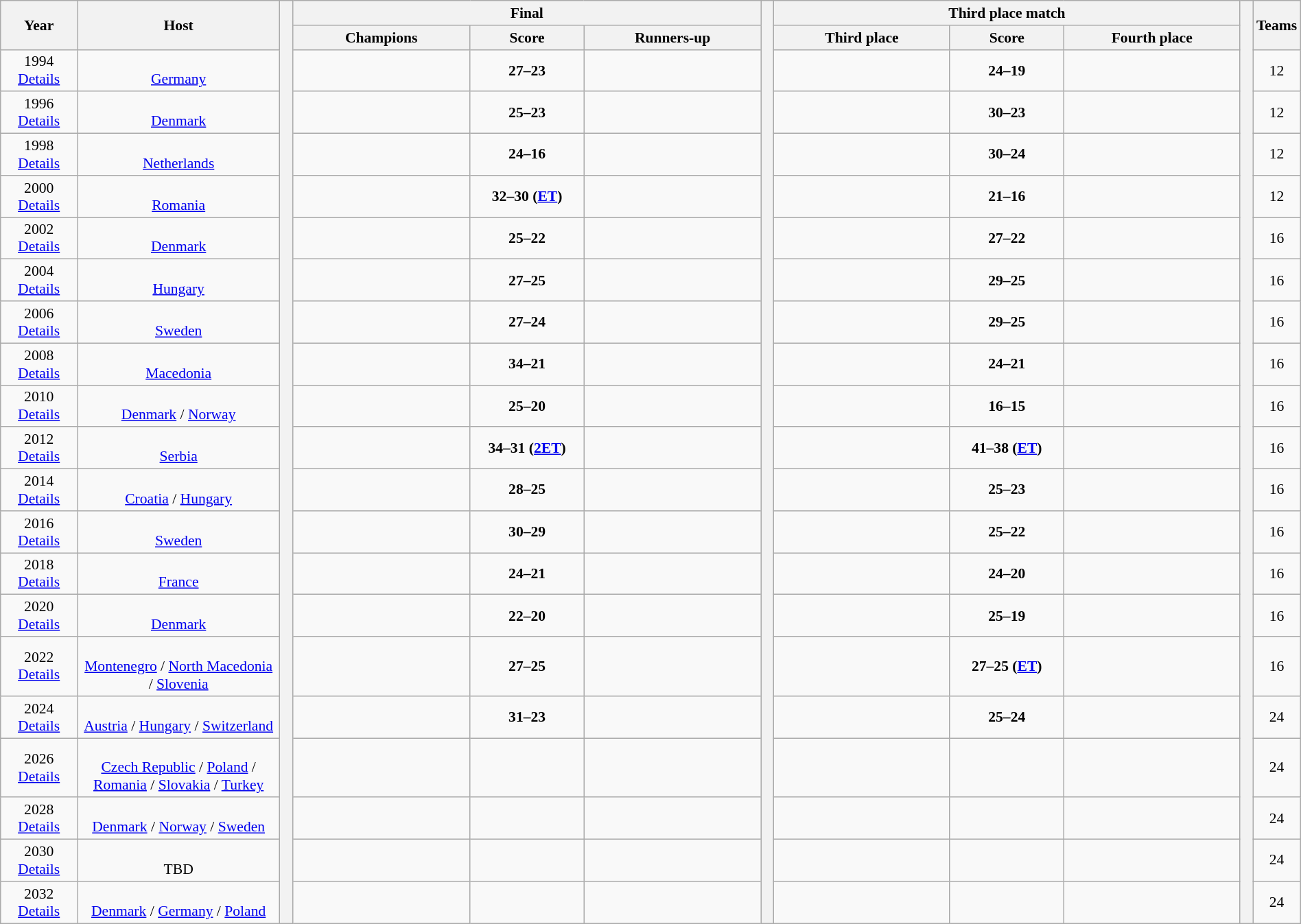<table class="wikitable" style="font-size:90%; width: 100%; text-align: center;">
<tr>
<th rowspan=2 width=6%>Year</th>
<th rowspan=2 width=16%>Host</th>
<th width=1% rowspan=22 bgcolor=ffffff></th>
<th colspan=3>Final</th>
<th width=1% rowspan=22 bgcolor=ffffff></th>
<th colspan=3>Third place match</th>
<th width=1% rowspan=22 bgcolor=#ffffff></th>
<th rowspan=2 width=5%>Teams</th>
</tr>
<tr bgcolor=#efefef>
<th width=14%>Champions</th>
<th width=9%>Score</th>
<th width=14%>Runners-up</th>
<th width=14%>Third place</th>
<th width=9%>Score</th>
<th width=14%>Fourth place</th>
</tr>
<tr>
<td>1994<br><a href='#'>Details</a></td>
<td><br><a href='#'>Germany</a></td>
<td><strong></strong></td>
<td><strong>27–23</strong></td>
<td></td>
<td></td>
<td><strong>24–19</strong></td>
<td></td>
<td>12</td>
</tr>
<tr>
<td>1996<br><a href='#'>Details</a></td>
<td><br><a href='#'>Denmark</a></td>
<td><strong></strong></td>
<td><strong>25–23</strong></td>
<td></td>
<td></td>
<td><strong>30–23</strong></td>
<td></td>
<td>12</td>
</tr>
<tr>
<td>1998<br><a href='#'>Details</a></td>
<td><br><a href='#'>Netherlands</a></td>
<td><strong></strong></td>
<td><strong>24–16</strong></td>
<td></td>
<td></td>
<td><strong>30–24</strong></td>
<td></td>
<td>12</td>
</tr>
<tr>
<td>2000<br><a href='#'>Details</a></td>
<td><br><a href='#'>Romania</a></td>
<td><strong></strong></td>
<td><strong>32–30 (<a href='#'>ET</a>)</strong></td>
<td></td>
<td></td>
<td><strong>21–16</strong></td>
<td></td>
<td>12</td>
</tr>
<tr>
<td>2002<br><a href='#'>Details</a></td>
<td><br><a href='#'>Denmark</a></td>
<td><strong></strong></td>
<td><strong>25–22</strong></td>
<td></td>
<td></td>
<td><strong>27–22</strong></td>
<td></td>
<td>16</td>
</tr>
<tr>
<td>2004<br><a href='#'>Details</a></td>
<td><br><a href='#'>Hungary</a></td>
<td><strong></strong></td>
<td><strong>27–25</strong></td>
<td></td>
<td></td>
<td><strong>29–25</strong></td>
<td></td>
<td>16</td>
</tr>
<tr>
<td>2006<br><a href='#'>Details</a></td>
<td><br><a href='#'>Sweden</a></td>
<td><strong></strong></td>
<td><strong>27–24</strong></td>
<td></td>
<td></td>
<td><strong>29–25</strong></td>
<td></td>
<td>16</td>
</tr>
<tr>
<td>2008<br><a href='#'>Details</a></td>
<td><br><a href='#'>Macedonia</a></td>
<td><strong></strong></td>
<td><strong>34–21</strong></td>
<td></td>
<td></td>
<td><strong>24–21</strong></td>
<td></td>
<td>16</td>
</tr>
<tr>
<td>2010<br><a href='#'>Details</a></td>
<td> <br><a href='#'>Denmark</a> / <a href='#'>Norway</a></td>
<td><strong></strong></td>
<td><strong>25–20</strong></td>
<td></td>
<td></td>
<td><strong>16–15</strong></td>
<td></td>
<td>16</td>
</tr>
<tr>
<td>2012<br><a href='#'>Details</a></td>
<td><br><a href='#'>Serbia</a></td>
<td><strong></strong></td>
<td><strong>34–31 (<a href='#'>2ET</a>)</strong></td>
<td></td>
<td></td>
<td><strong>41–38 (<a href='#'>ET</a>)</strong></td>
<td></td>
<td>16</td>
</tr>
<tr>
<td>2014<br><a href='#'>Details</a></td>
<td> <br><a href='#'>Croatia</a> / <a href='#'>Hungary</a></td>
<td><strong></strong></td>
<td><strong>28–25</strong></td>
<td></td>
<td></td>
<td><strong>25–23</strong></td>
<td></td>
<td>16</td>
</tr>
<tr>
<td>2016<br><a href='#'>Details</a></td>
<td><br><a href='#'>Sweden</a></td>
<td><strong></strong></td>
<td><strong>30–29</strong></td>
<td></td>
<td></td>
<td><strong>25–22</strong></td>
<td></td>
<td>16</td>
</tr>
<tr>
<td>2018<br><a href='#'>Details</a></td>
<td><br><a href='#'>France</a></td>
<td><strong></strong></td>
<td><strong>24–21</strong></td>
<td></td>
<td></td>
<td><strong>24–20</strong></td>
<td></td>
<td>16</td>
</tr>
<tr>
<td>2020<br><a href='#'>Details</a></td>
<td><br><a href='#'>Denmark</a></td>
<td><strong></strong></td>
<td><strong>22–20</strong></td>
<td></td>
<td></td>
<td><strong>25–19</strong></td>
<td></td>
<td>16</td>
</tr>
<tr>
<td>2022<br><a href='#'>Details</a></td>
<td>   <br><a href='#'>Montenegro</a> / <a href='#'>North Macedonia</a> / <a href='#'>Slovenia</a></td>
<td><strong></strong></td>
<td><strong>27–25</strong></td>
<td></td>
<td></td>
<td><strong>27–25 (<a href='#'>ET</a>)</strong></td>
<td></td>
<td>16</td>
</tr>
<tr>
<td>2024<br><a href='#'>Details</a></td>
<td>   <br><a href='#'>Austria</a> / <a href='#'>Hungary</a> / <a href='#'>Switzerland</a></td>
<td><strong></strong></td>
<td><strong>31–23</strong></td>
<td></td>
<td></td>
<td><strong>25–24</strong></td>
<td></td>
<td>24</td>
</tr>
<tr>
<td>2026<br><a href='#'>Details</a></td>
<td>     <br><a href='#'>Czech Republic</a> / <a href='#'>Poland</a> / <a href='#'>Romania</a> / <a href='#'>Slovakia</a> / <a href='#'>Turkey</a></td>
<td></td>
<td></td>
<td></td>
<td></td>
<td></td>
<td></td>
<td>24</td>
</tr>
<tr>
<td>2028<br><a href='#'>Details</a></td>
<td>   <br><a href='#'>Denmark</a> / <a href='#'>Norway</a> / <a href='#'>Sweden</a></td>
<td></td>
<td></td>
<td></td>
<td></td>
<td></td>
<td></td>
<td>24</td>
</tr>
<tr>
<td>2030<br><a href='#'>Details</a></td>
<td> <br>TBD</td>
<td></td>
<td></td>
<td></td>
<td></td>
<td></td>
<td></td>
<td>24</td>
</tr>
<tr>
<td>2032<br><a href='#'>Details</a></td>
<td>   <br><a href='#'>Denmark</a> / <a href='#'>Germany</a> / <a href='#'>Poland</a></td>
<td></td>
<td></td>
<td></td>
<td></td>
<td></td>
<td></td>
<td>24</td>
</tr>
</table>
